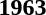<table>
<tr>
<td><strong>1963</strong><br></td>
</tr>
</table>
